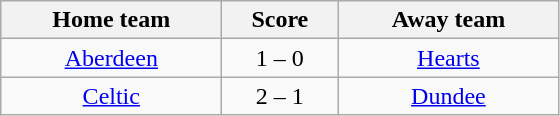<table class="wikitable" style="text-align: center">
<tr>
<th width=140>Home team</th>
<th width=70>Score</th>
<th width=140>Away team</th>
</tr>
<tr>
<td><a href='#'>Aberdeen</a></td>
<td>1 – 0</td>
<td><a href='#'>Hearts</a></td>
</tr>
<tr>
<td><a href='#'>Celtic</a></td>
<td>2 – 1</td>
<td><a href='#'>Dundee</a></td>
</tr>
</table>
